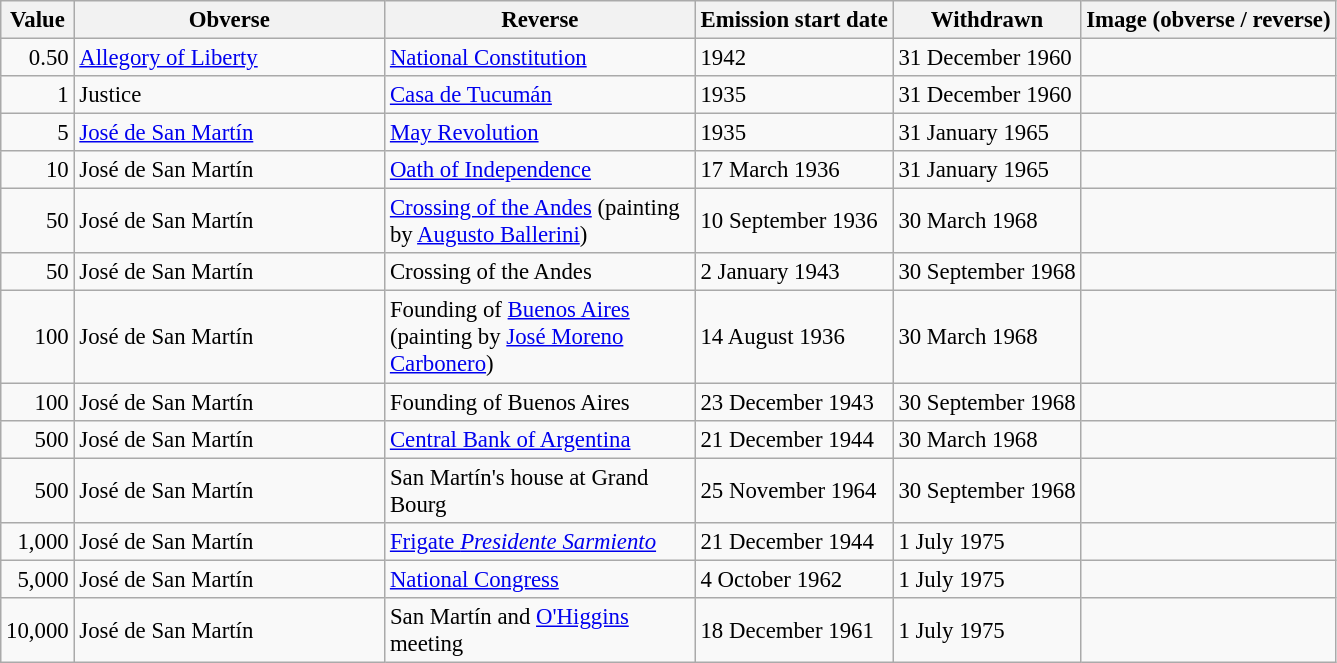<table class="wikitable" style= font-size:95%>
<tr>
<th>Value</th>
<th width=200px>Obverse</th>
<th width=200px>Reverse</th>
<th>Emission start date</th>
<th>Withdrawn</th>
<th>Image (obverse / reverse)</th>
</tr>
<tr>
<td align="right">0.50 </td>
<td><a href='#'>Allegory of Liberty</a></td>
<td><a href='#'>National Constitution</a></td>
<td>1942</td>
<td>31 December 1960</td>
<td></td>
</tr>
<tr>
<td align="right">1</td>
<td>Justice</td>
<td><a href='#'>Casa de Tucumán</a></td>
<td>1935</td>
<td>31 December 1960</td>
<td></td>
</tr>
<tr>
<td align="right">5</td>
<td><a href='#'>José de San Martín</a></td>
<td><a href='#'>May Revolution</a></td>
<td>1935</td>
<td>31 January 1965</td>
<td></td>
</tr>
<tr>
<td align="right">10</td>
<td>José de San Martín</td>
<td><a href='#'>Oath of Independence</a></td>
<td>17 March 1936</td>
<td>31 January 1965</td>
<td></td>
</tr>
<tr>
<td align="right">50</td>
<td>José de San Martín</td>
<td><a href='#'>Crossing of the Andes</a> (painting by <a href='#'>Augusto Ballerini</a>)</td>
<td>10 September 1936</td>
<td>30 March 1968</td>
<td></td>
</tr>
<tr>
<td align="right">50</td>
<td>José de San Martín</td>
<td>Crossing of the Andes</td>
<td>2 January 1943</td>
<td>30 September 1968</td>
<td></td>
</tr>
<tr>
<td align="right">100</td>
<td>José de San Martín</td>
<td>Founding of <a href='#'>Buenos Aires</a> (painting by <a href='#'>José Moreno Carbonero</a>)</td>
<td>14 August 1936</td>
<td>30 March 1968</td>
<td></td>
</tr>
<tr>
<td align="right">100</td>
<td>José de San Martín</td>
<td>Founding of Buenos Aires</td>
<td>23 December 1943</td>
<td>30 September 1968</td>
<td></td>
</tr>
<tr>
<td align="right">500</td>
<td>José de San Martín</td>
<td><a href='#'>Central Bank of Argentina</a></td>
<td>21 December 1944</td>
<td>30 March 1968</td>
<td></td>
</tr>
<tr>
<td align="right">500</td>
<td>José de San Martín</td>
<td>San Martín's house at Grand Bourg</td>
<td>25 November 1964</td>
<td>30 September 1968</td>
<td></td>
</tr>
<tr>
<td align="right">1,000</td>
<td>José de San Martín</td>
<td><a href='#'>Frigate <em>Presidente Sarmiento</em></a></td>
<td>21 December 1944</td>
<td>1 July 1975</td>
<td></td>
</tr>
<tr>
<td align="right">5,000</td>
<td>José de San Martín</td>
<td><a href='#'>National Congress</a></td>
<td>4 October 1962</td>
<td>1 July 1975</td>
<td></td>
</tr>
<tr>
<td align="right">10,000</td>
<td>José de San Martín</td>
<td>San Martín and <a href='#'>O'Higgins</a> meeting</td>
<td>18 December 1961</td>
<td>1 July 1975</td>
<td></td>
</tr>
</table>
